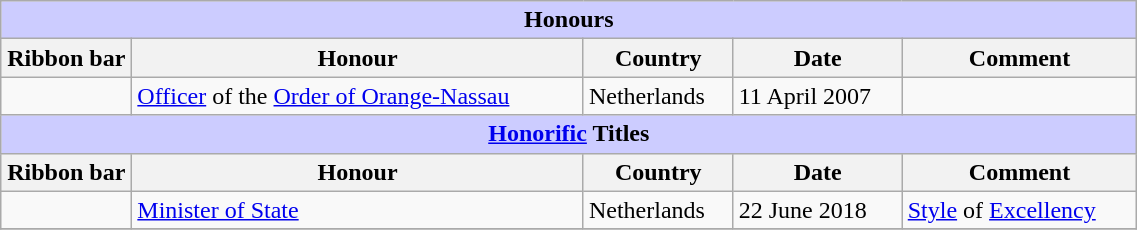<table class="wikitable" style="width:60%;">
<tr style="background:#ccf; text-align:center;">
<td colspan=5><strong>Honours</strong></td>
</tr>
<tr>
<th style="width:80px;">Ribbon bar</th>
<th>Honour</th>
<th>Country</th>
<th>Date</th>
<th>Comment</th>
</tr>
<tr>
<td></td>
<td><a href='#'>Officer</a> of the <a href='#'>Order of Orange-Nassau</a></td>
<td>Netherlands</td>
<td>11 April 2007</td>
<td></td>
</tr>
<tr style="background:#ccf; text-align:center;">
<td colspan=5><strong><a href='#'>Honorific</a> Titles</strong></td>
</tr>
<tr>
<th style="width:80px;">Ribbon bar</th>
<th>Honour</th>
<th>Country</th>
<th>Date</th>
<th>Comment</th>
</tr>
<tr>
<td></td>
<td><a href='#'>Minister of State</a></td>
<td>Netherlands</td>
<td>22 June 2018</td>
<td><a href='#'>Style</a> of <a href='#'>Excellency</a></td>
</tr>
<tr>
</tr>
</table>
